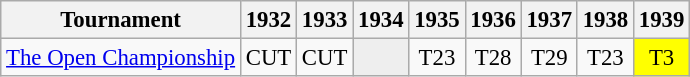<table class="wikitable" style="font-size:95%;text-align:center;">
<tr>
<th>Tournament</th>
<th>1932</th>
<th>1933</th>
<th>1934</th>
<th>1935</th>
<th>1936</th>
<th>1937</th>
<th>1938</th>
<th>1939</th>
</tr>
<tr>
<td align=left><a href='#'>The Open Championship</a></td>
<td>CUT</td>
<td>CUT</td>
<td style="background:#eeeeee;"></td>
<td>T23</td>
<td>T28</td>
<td>T29</td>
<td>T23</td>
<td style="background:yellow;">T3</td>
</tr>
</table>
